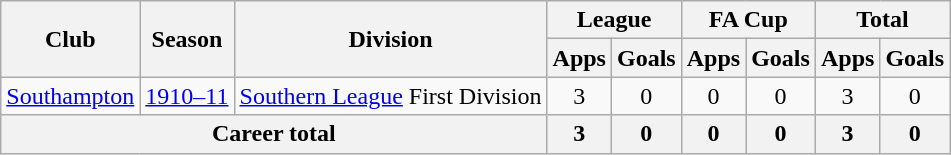<table class="wikitable" style="text-align:center;">
<tr>
<th rowspan="2">Club</th>
<th rowspan="2">Season</th>
<th rowspan="2">Division</th>
<th colspan="2">League</th>
<th colspan="2">FA Cup</th>
<th colspan="2">Total</th>
</tr>
<tr>
<th>Apps</th>
<th>Goals</th>
<th>Apps</th>
<th>Goals</th>
<th>Apps</th>
<th>Goals</th>
</tr>
<tr>
<td><a href='#'>Southampton</a></td>
<td><a href='#'>1910–11</a></td>
<td><a href='#'>Southern League</a> First Division</td>
<td>3</td>
<td>0</td>
<td>0</td>
<td>0</td>
<td>3</td>
<td>0</td>
</tr>
<tr>
<th colspan="3">Career total</th>
<th>3</th>
<th>0</th>
<th>0</th>
<th>0</th>
<th>3</th>
<th>0</th>
</tr>
</table>
